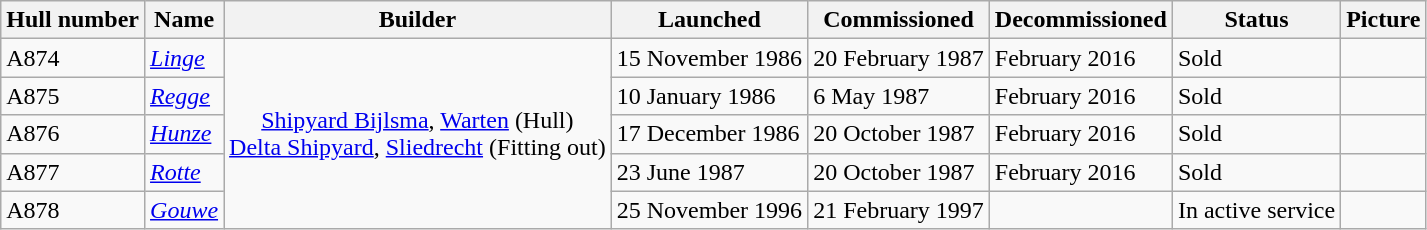<table class="wikitable">
<tr>
<th>Hull number</th>
<th>Name</th>
<th>Builder</th>
<th>Launched</th>
<th>Commissioned</th>
<th>Decommissioned</th>
<th>Status</th>
<th>Picture</th>
</tr>
<tr>
<td>A874</td>
<td><em><a href='#'>Linge</a></em></td>
<td rowspan=5 align=center><a href='#'>Shipyard Bijlsma</a>, <a href='#'>Warten</a> (Hull)<br><a href='#'>Delta Shipyard</a>, <a href='#'>Sliedrecht</a> (Fitting out)</td>
<td>15 November 1986</td>
<td>20 February 1987</td>
<td>February 2016</td>
<td>Sold</td>
<td></td>
</tr>
<tr>
<td>A875</td>
<td><em><a href='#'>Regge</a></em></td>
<td>10 January 1986</td>
<td>6 May 1987</td>
<td>February 2016</td>
<td>Sold</td>
<td></td>
</tr>
<tr>
<td>A876</td>
<td><em><a href='#'>Hunze</a></em></td>
<td>17 December 1986</td>
<td>20 October 1987</td>
<td>February 2016</td>
<td>Sold</td>
<td></td>
</tr>
<tr>
<td>A877</td>
<td><em><a href='#'>Rotte</a></em></td>
<td>23 June 1987</td>
<td>20 October 1987</td>
<td>February 2016</td>
<td>Sold</td>
<td></td>
</tr>
<tr>
<td>A878</td>
<td><em><a href='#'>Gouwe</a></em></td>
<td>25 November 1996</td>
<td>21 February 1997</td>
<td></td>
<td>In active service</td>
<td></td>
</tr>
</table>
